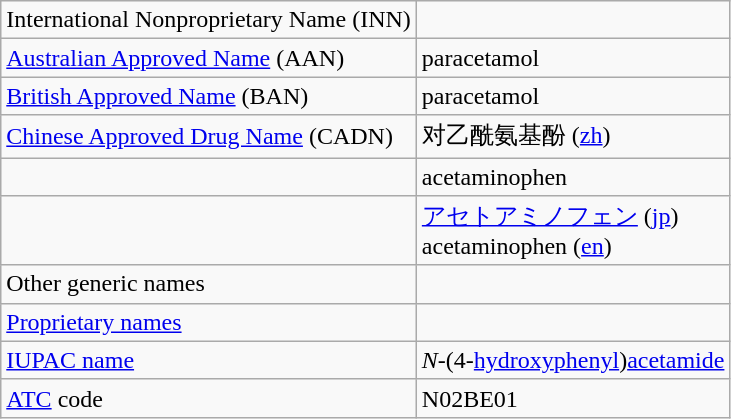<table class="wikitable">
<tr>
<td>International Nonproprietary Name (INN)</td>
<td></td>
</tr>
<tr>
<td><a href='#'>Australian Approved Name</a> (AAN)</td>
<td>paracetamol</td>
</tr>
<tr>
<td><a href='#'>British Approved Name</a> (BAN)</td>
<td>paracetamol</td>
</tr>
<tr>
<td><a href='#'>Chinese Approved Drug Name</a> (CADN)</td>
<td>对乙酰氨基酚 (<a href='#'>zh</a>)</td>
</tr>
<tr>
<td></td>
<td>acetaminophen</td>
</tr>
<tr>
<td></td>
<td><a href='#'>アセトアミノフェン</a> (<a href='#'>jp</a>)<br> acetaminophen (<a href='#'>en</a>)</td>
</tr>
<tr>
<td>Other generic names</td>
<td></td>
</tr>
<tr>
<td><a href='#'>Proprietary names</a></td>
<td></td>
</tr>
<tr>
<td><a href='#'>IUPAC name</a></td>
<td><em>N</em>-(4-<a href='#'>hydroxy</a><a href='#'>phenyl</a>)<a href='#'>acetamide</a></td>
</tr>
<tr>
<td><a href='#'>ATC</a> code</td>
<td>N02BE01</td>
</tr>
</table>
